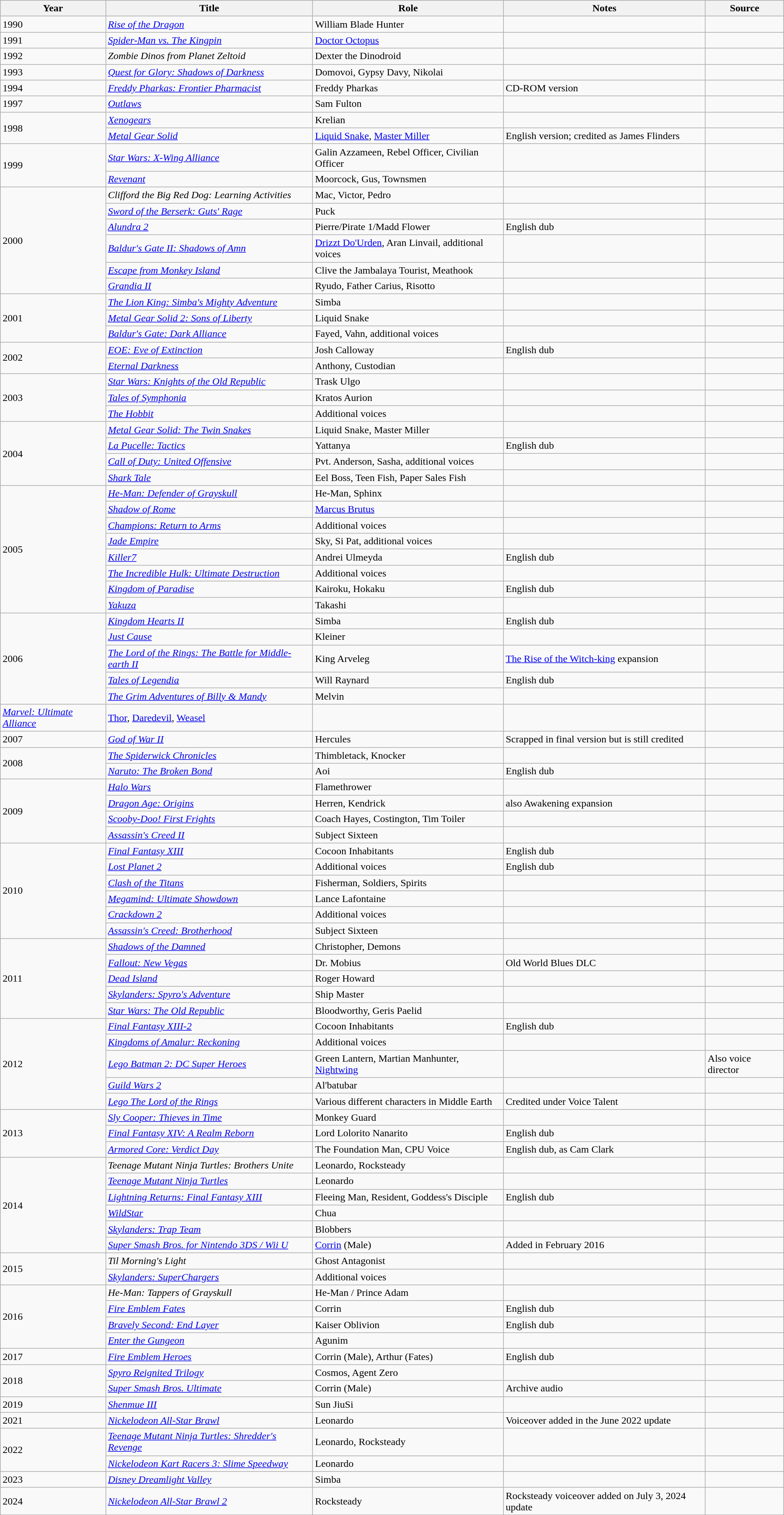<table class="wikitable">
<tr>
<th>Year</th>
<th>Title</th>
<th>Role</th>
<th>Notes</th>
<th>Source</th>
</tr>
<tr>
<td>1990</td>
<td><em><a href='#'>Rise of the Dragon</a></em></td>
<td>William Blade Hunter</td>
<td></td>
<td></td>
</tr>
<tr>
<td>1991</td>
<td><em><a href='#'>Spider-Man vs. The Kingpin</a></em></td>
<td><a href='#'>Doctor Octopus</a></td>
<td></td>
<td></td>
</tr>
<tr>
<td>1992</td>
<td><em>Zombie Dinos from Planet Zeltoid</em></td>
<td>Dexter the Dinodroid</td>
<td></td>
<td></td>
</tr>
<tr>
<td>1993</td>
<td><em><a href='#'>Quest for Glory: Shadows of Darkness</a></em></td>
<td>Domovoi, Gypsy Davy, Nikolai</td>
<td></td>
<td></td>
</tr>
<tr>
<td>1994</td>
<td><em><a href='#'>Freddy Pharkas: Frontier Pharmacist</a></em></td>
<td>Freddy Pharkas</td>
<td>CD-ROM version</td>
<td></td>
</tr>
<tr>
<td>1997</td>
<td><em><a href='#'>Outlaws</a></em></td>
<td>Sam Fulton</td>
<td></td>
<td></td>
</tr>
<tr>
<td rowspan="2">1998</td>
<td><em><a href='#'>Xenogears</a></em></td>
<td>Krelian</td>
<td></td>
<td></td>
</tr>
<tr>
<td><em><a href='#'>Metal Gear Solid</a></em></td>
<td><a href='#'>Liquid Snake</a>, <a href='#'>Master Miller</a></td>
<td>English version; credited as James Flinders</td>
<td></td>
</tr>
<tr>
<td rowspan=2>1999</td>
<td><em><a href='#'>Star Wars: X-Wing Alliance</a></em></td>
<td>Galin Azzameen, Rebel Officer, Civilian Officer</td>
<td></td>
<td></td>
</tr>
<tr>
<td><em><a href='#'>Revenant</a></em></td>
<td>Moorcock, Gus, Townsmen</td>
<td></td>
<td></td>
</tr>
<tr>
<td rowspan="6">2000</td>
<td><em>Clifford the Big Red Dog: Learning Activities</em></td>
<td>Mac, Victor, Pedro</td>
<td></td>
<td></td>
</tr>
<tr>
<td><em><a href='#'>Sword of the Berserk: Guts' Rage</a></em></td>
<td>Puck</td>
<td></td>
<td></td>
</tr>
<tr>
<td><em><a href='#'>Alundra 2</a></em></td>
<td>Pierre/Pirate 1/Madd Flower</td>
<td>English dub</td>
<td></td>
</tr>
<tr>
<td><em><a href='#'>Baldur's Gate II: Shadows of Amn</a></em></td>
<td><a href='#'>Drizzt Do'Urden</a>, Aran Linvail, additional voices</td>
<td></td>
<td></td>
</tr>
<tr>
<td><em><a href='#'>Escape from Monkey Island</a></em></td>
<td>Clive the Jambalaya Tourist, Meathook</td>
<td></td>
<td></td>
</tr>
<tr>
<td><em><a href='#'>Grandia II</a></em></td>
<td>Ryudo, Father Carius, Risotto</td>
<td></td>
<td></td>
</tr>
<tr>
<td rowspan="3">2001</td>
<td><em><a href='#'>The Lion King: Simba's Mighty Adventure</a></em></td>
<td>Simba</td>
<td></td>
<td></td>
</tr>
<tr>
<td><em><a href='#'>Metal Gear Solid 2: Sons of Liberty</a></em></td>
<td>Liquid Snake</td>
<td></td>
<td></td>
</tr>
<tr>
<td><em><a href='#'>Baldur's Gate: Dark Alliance</a></em></td>
<td>Fayed, Vahn, additional voices</td>
<td></td>
<td></td>
</tr>
<tr>
<td rowspan="2">2002</td>
<td><em><a href='#'>EOE: Eve of Extinction</a></em></td>
<td>Josh Calloway</td>
<td>English dub</td>
<td></td>
</tr>
<tr>
<td><em><a href='#'>Eternal Darkness</a></em></td>
<td>Anthony, Custodian</td>
<td></td>
<td></td>
</tr>
<tr>
<td rowspan="3">2003</td>
<td><em><a href='#'>Star Wars: Knights of the Old Republic</a></em></td>
<td>Trask Ulgo</td>
<td></td>
<td></td>
</tr>
<tr>
<td><em><a href='#'>Tales of Symphonia</a></em></td>
<td>Kratos Aurion</td>
<td></td>
<td></td>
</tr>
<tr>
<td><em><a href='#'>The Hobbit</a></em></td>
<td>Additional voices</td>
<td></td>
<td></td>
</tr>
<tr>
<td rowspan="4">2004</td>
<td><em><a href='#'>Metal Gear Solid: The Twin Snakes</a></em></td>
<td>Liquid Snake, Master Miller</td>
<td></td>
<td></td>
</tr>
<tr>
<td><em><a href='#'>La Pucelle: Tactics</a></em></td>
<td>Yattanya</td>
<td>English dub</td>
<td></td>
</tr>
<tr>
<td><em><a href='#'>Call of Duty: United Offensive</a></em></td>
<td>Pvt. Anderson, Sasha, additional voices</td>
<td></td>
<td></td>
</tr>
<tr>
<td><em><a href='#'>Shark Tale</a></em></td>
<td>Eel Boss, Teen Fish, Paper Sales Fish</td>
<td></td>
<td></td>
</tr>
<tr>
<td rowspan="8">2005</td>
<td><em><a href='#'>He-Man: Defender of Grayskull</a></em></td>
<td>He-Man, Sphinx</td>
<td></td>
<td></td>
</tr>
<tr>
<td><em><a href='#'>Shadow of Rome</a></em></td>
<td><a href='#'>Marcus Brutus</a></td>
<td></td>
<td></td>
</tr>
<tr>
<td><em><a href='#'>Champions: Return to Arms</a></em></td>
<td>Additional voices</td>
<td></td>
<td></td>
</tr>
<tr>
<td><em><a href='#'>Jade Empire</a></em></td>
<td>Sky, Si Pat, additional voices</td>
<td></td>
<td></td>
</tr>
<tr>
<td><em><a href='#'>Killer7</a></em></td>
<td>Andrei Ulmeyda</td>
<td>English dub</td>
<td></td>
</tr>
<tr>
<td><em><a href='#'>The Incredible Hulk: Ultimate Destruction</a></em></td>
<td>Additional voices</td>
<td></td>
<td></td>
</tr>
<tr>
<td><em><a href='#'>Kingdom of Paradise</a></em></td>
<td>Kairoku, Hokaku</td>
<td>English dub</td>
<td></td>
</tr>
<tr>
<td><em><a href='#'>Yakuza</a></em></td>
<td>Takashi</td>
<td></td>
<td></td>
</tr>
<tr>
<td rowspan="5">2006</td>
<td><em><a href='#'>Kingdom Hearts II</a></em></td>
<td>Simba</td>
<td>English dub</td>
<td></td>
</tr>
<tr>
<td><em><a href='#'>Just Cause</a></em></td>
<td>Kleiner</td>
<td></td>
<td></td>
</tr>
<tr>
<td><em><a href='#'>The Lord of the Rings: The Battle for Middle-earth II</a></em></td>
<td>King Arveleg</td>
<td><a href='#'>The Rise of the Witch-king</a> expansion</td>
<td></td>
</tr>
<tr>
<td><em><a href='#'>Tales of Legendia</a></em></td>
<td>Will Raynard</td>
<td>English dub</td>
<td></td>
</tr>
<tr>
<td><em><a href='#'>The Grim Adventures of Billy & Mandy</a></em></td>
<td>Melvin</td>
<td></td>
<td></td>
</tr>
<tr>
<td><em><a href='#'>Marvel: Ultimate Alliance</a></em></td>
<td><a href='#'>Thor</a>, <a href='#'>Daredevil</a>, <a href='#'>Weasel</a></td>
<td></td>
<td></td>
</tr>
<tr>
<td>2007</td>
<td><em><a href='#'>God of War II</a></em></td>
<td>Hercules</td>
<td>Scrapped in final version but is still credited</td>
<td></td>
</tr>
<tr>
<td rowspan="2">2008</td>
<td><em><a href='#'>The Spiderwick Chronicles</a></em></td>
<td>Thimbletack, Knocker</td>
<td></td>
<td></td>
</tr>
<tr>
<td><em><a href='#'>Naruto: The Broken Bond</a></em></td>
<td>Aoi</td>
<td>English dub</td>
<td></td>
</tr>
<tr>
<td rowspan="4">2009</td>
<td><em><a href='#'>Halo Wars</a></em></td>
<td>Flamethrower</td>
<td></td>
<td></td>
</tr>
<tr>
<td><em><a href='#'>Dragon Age: Origins</a></em></td>
<td>Herren, Kendrick</td>
<td>also Awakening expansion</td>
<td></td>
</tr>
<tr>
<td><em><a href='#'>Scooby-Doo! First Frights</a></em></td>
<td>Coach Hayes, Costington, Tim Toiler</td>
<td></td>
<td></td>
</tr>
<tr>
<td><em><a href='#'>Assassin's Creed II</a></em></td>
<td>Subject Sixteen</td>
<td></td>
<td></td>
</tr>
<tr>
<td rowspan="6">2010</td>
<td><em><a href='#'>Final Fantasy XIII</a></em></td>
<td>Cocoon Inhabitants</td>
<td>English dub</td>
<td></td>
</tr>
<tr>
<td><em><a href='#'>Lost Planet 2</a></em></td>
<td>Additional voices</td>
<td>English dub</td>
<td></td>
</tr>
<tr>
<td><em><a href='#'>Clash of the Titans</a></em></td>
<td>Fisherman, Soldiers, Spirits</td>
<td></td>
<td></td>
</tr>
<tr>
<td><em><a href='#'>Megamind: Ultimate Showdown</a></em></td>
<td>Lance Lafontaine</td>
<td></td>
<td></td>
</tr>
<tr>
<td><em><a href='#'>Crackdown 2</a></em></td>
<td>Additional voices</td>
<td></td>
<td></td>
</tr>
<tr>
<td><em><a href='#'>Assassin's Creed: Brotherhood</a></em></td>
<td>Subject Sixteen</td>
<td></td>
<td></td>
</tr>
<tr>
<td rowspan="5">2011</td>
<td><em><a href='#'>Shadows of the Damned</a></em></td>
<td>Christopher, Demons</td>
<td></td>
<td></td>
</tr>
<tr>
<td><em><a href='#'>Fallout: New Vegas</a></em></td>
<td>Dr. Mobius</td>
<td>Old World Blues DLC</td>
<td></td>
</tr>
<tr>
<td><em><a href='#'>Dead Island</a></em></td>
<td>Roger Howard</td>
<td></td>
<td></td>
</tr>
<tr>
<td><em><a href='#'>Skylanders: Spyro's Adventure</a></em></td>
<td>Ship Master</td>
<td></td>
<td></td>
</tr>
<tr>
<td><em><a href='#'>Star Wars: The Old Republic</a></em></td>
<td>Bloodworthy, Geris Paelid</td>
<td></td>
<td></td>
</tr>
<tr>
<td rowspan="5">2012</td>
<td><em><a href='#'>Final Fantasy XIII-2</a></em></td>
<td>Cocoon Inhabitants</td>
<td>English dub</td>
<td></td>
</tr>
<tr>
<td><em><a href='#'>Kingdoms of Amalur: Reckoning</a></em></td>
<td>Additional voices</td>
<td></td>
<td></td>
</tr>
<tr>
<td><em><a href='#'>Lego Batman 2: DC Super Heroes</a></em></td>
<td>Green Lantern, Martian Manhunter, <a href='#'>Nightwing</a></td>
<td></td>
<td>Also voice director</td>
</tr>
<tr>
<td><em><a href='#'>Guild Wars 2</a></em></td>
<td>Al'batubar</td>
<td></td>
<td></td>
</tr>
<tr>
<td><em><a href='#'>Lego The Lord of the Rings</a></em></td>
<td>Various different characters in Middle Earth</td>
<td>Credited under Voice Talent</td>
<td></td>
</tr>
<tr>
<td rowspan="3">2013</td>
<td><em><a href='#'>Sly Cooper: Thieves in Time</a></em></td>
<td>Monkey Guard</td>
<td></td>
<td></td>
</tr>
<tr>
<td><em><a href='#'>Final Fantasy XIV: A Realm Reborn</a></em></td>
<td>Lord Lolorito Nanarito</td>
<td>English dub</td>
<td></td>
</tr>
<tr>
<td><em><a href='#'>Armored Core: Verdict Day</a></em></td>
<td>The Foundation Man, CPU Voice</td>
<td>English dub, as Cam Clark</td>
<td></td>
</tr>
<tr>
<td rowspan="6">2014</td>
<td><em>Teenage Mutant Ninja Turtles: Brothers Unite</em></td>
<td>Leonardo, Rocksteady</td>
<td></td>
<td></td>
</tr>
<tr>
<td><em><a href='#'>Teenage Mutant Ninja Turtles</a></em></td>
<td>Leonardo</td>
<td></td>
<td></td>
</tr>
<tr>
<td><em><a href='#'>Lightning Returns: Final Fantasy XIII</a></em></td>
<td>Fleeing Man, Resident, Goddess's Disciple</td>
<td>English dub</td>
<td></td>
</tr>
<tr>
<td><em><a href='#'>WildStar</a></em></td>
<td>Chua</td>
<td></td>
<td></td>
</tr>
<tr>
<td><em><a href='#'>Skylanders: Trap Team</a></em></td>
<td>Blobbers</td>
<td></td>
<td></td>
</tr>
<tr>
<td><em><a href='#'>Super Smash Bros. for Nintendo 3DS / Wii U</a></em></td>
<td><a href='#'>Corrin</a> (Male)</td>
<td>Added in February 2016</td>
<td></td>
</tr>
<tr>
<td rowspan="2">2015</td>
<td><em>Til Morning's Light</em></td>
<td>Ghost Antagonist</td>
<td></td>
<td></td>
</tr>
<tr>
<td><em><a href='#'>Skylanders: SuperChargers</a></em></td>
<td>Additional voices</td>
<td></td>
<td></td>
</tr>
<tr>
<td rowspan="4">2016</td>
<td><em>He-Man: Tappers of Grayskull</em></td>
<td>He-Man / Prince Adam</td>
<td></td>
<td></td>
</tr>
<tr>
<td><em><a href='#'>Fire Emblem Fates</a></em></td>
<td>Corrin</td>
<td>English dub</td>
<td></td>
</tr>
<tr>
<td><em><a href='#'>Bravely Second: End Layer</a></em></td>
<td>Kaiser Oblivion</td>
<td>English dub</td>
<td></td>
</tr>
<tr>
<td><em><a href='#'>Enter the Gungeon</a></em></td>
<td>Agunim</td>
<td></td>
<td></td>
</tr>
<tr>
<td>2017</td>
<td><em><a href='#'>Fire Emblem Heroes</a></em></td>
<td>Corrin (Male), Arthur (Fates)</td>
<td>English dub</td>
<td></td>
</tr>
<tr>
<td rowspan="2">2018</td>
<td><em><a href='#'>Spyro Reignited Trilogy</a></em></td>
<td>Cosmos, Agent Zero</td>
<td></td>
<td></td>
</tr>
<tr>
<td><em><a href='#'>Super Smash Bros. Ultimate</a></em></td>
<td>Corrin (Male)</td>
<td>Archive audio</td>
<td></td>
</tr>
<tr>
<td>2019</td>
<td><em><a href='#'>Shenmue III</a></em></td>
<td>Sun JiuSi</td>
<td></td>
<td></td>
</tr>
<tr>
<td>2021</td>
<td><em><a href='#'>Nickelodeon All-Star Brawl</a></em></td>
<td>Leonardo</td>
<td>Voiceover added in the June 2022 update</td>
<td></td>
</tr>
<tr>
<td rowspan="2">2022</td>
<td><em><a href='#'>Teenage Mutant Ninja Turtles: Shredder's Revenge</a></em></td>
<td>Leonardo, Rocksteady</td>
<td></td>
<td></td>
</tr>
<tr>
<td><em><a href='#'>Nickelodeon Kart Racers 3: Slime Speedway</a></em></td>
<td>Leonardo</td>
<td></td>
<td></td>
</tr>
<tr>
<td>2023</td>
<td><em><a href='#'>Disney Dreamlight Valley</a></em></td>
<td>Simba</td>
<td></td>
<td></td>
</tr>
<tr>
<td>2024</td>
<td><em><a href='#'>Nickelodeon All-Star Brawl 2</a></em></td>
<td>Rocksteady</td>
<td>Rocksteady voiceover added on July 3, 2024 update</td>
<td></td>
</tr>
</table>
